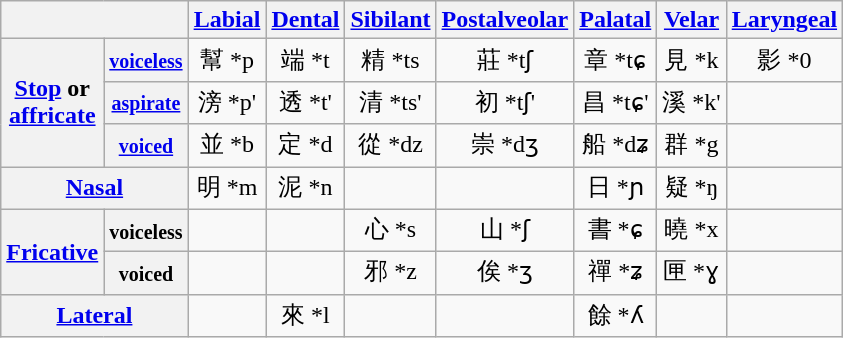<table class="wikitable" style="text-align: center;">
<tr>
<th colspan="2"></th>
<th><a href='#'>Labial</a></th>
<th><a href='#'>Dental</a></th>
<th><a href='#'>Sibilant</a></th>
<th><a href='#'>Postalveolar</a></th>
<th><a href='#'>Palatal</a></th>
<th><a href='#'>Velar</a></th>
<th><a href='#'>Laryngeal</a></th>
</tr>
<tr>
<th rowspan="3"><a href='#'>Stop</a> or<br><a href='#'>affricate</a></th>
<th><small><a href='#'>voiceless</a></small></th>
<td>幫 *p</td>
<td>端 *t</td>
<td>精 *ts</td>
<td>莊 *tʃ</td>
<td>章 *tɕ</td>
<td>見 *k</td>
<td>影 *0</td>
</tr>
<tr>
<th><small><a href='#'>aspirate</a></small></th>
<td>滂 *p'</td>
<td>透 *t'</td>
<td>清 *ts'</td>
<td>初 *tʃ'</td>
<td>昌 *tɕ'</td>
<td>溪 *k'</td>
<td></td>
</tr>
<tr>
<th><small><a href='#'>voiced</a></small></th>
<td>並 *b</td>
<td>定 *d</td>
<td>從 *dz</td>
<td>崇 *dʒ</td>
<td>船 *dʑ</td>
<td>群 *g</td>
<td></td>
</tr>
<tr>
<th colspan="2"><a href='#'>Nasal</a></th>
<td>明 *m</td>
<td>泥 *n</td>
<td></td>
<td></td>
<td>日 *ɲ</td>
<td>疑 *ŋ</td>
<td></td>
</tr>
<tr>
<th rowspan="2"><a href='#'>Fricative</a></th>
<th><small>voiceless</small></th>
<td></td>
<td></td>
<td>心 *s</td>
<td>山 *ʃ</td>
<td>書 *ɕ</td>
<td>曉 *x</td>
<td></td>
</tr>
<tr>
<th><small>voiced</small></th>
<td></td>
<td></td>
<td>邪 *z</td>
<td>俟 *ʒ</td>
<td>禪 *ʑ</td>
<td>匣 *ɣ</td>
<td></td>
</tr>
<tr>
<th colspan="2"><a href='#'>Lateral</a></th>
<td></td>
<td>來 *l</td>
<td></td>
<td></td>
<td>餘 *ʎ</td>
<td></td>
<td></td>
</tr>
</table>
